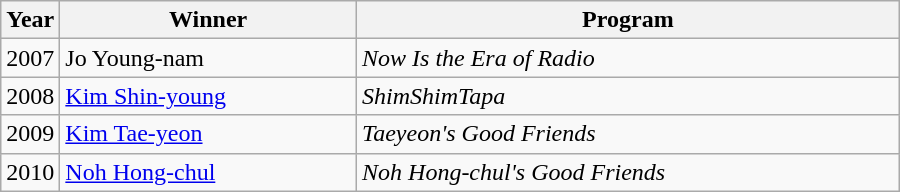<table class="wikitable" style="width:600px">
<tr>
<th width=10>Year</th>
<th>Winner</th>
<th>Program</th>
</tr>
<tr>
<td>2007</td>
<td>Jo Young-nam</td>
<td><em>Now Is the Era of Radio</em></td>
</tr>
<tr>
<td>2008</td>
<td><a href='#'>Kim Shin-young</a></td>
<td><em>ShimShimTapa</em></td>
</tr>
<tr>
<td>2009</td>
<td><a href='#'>Kim Tae-yeon</a></td>
<td><em>Taeyeon's Good Friends</em></td>
</tr>
<tr>
<td>2010</td>
<td><a href='#'>Noh Hong-chul</a></td>
<td><em>Noh Hong-chul's Good Friends</em></td>
</tr>
</table>
